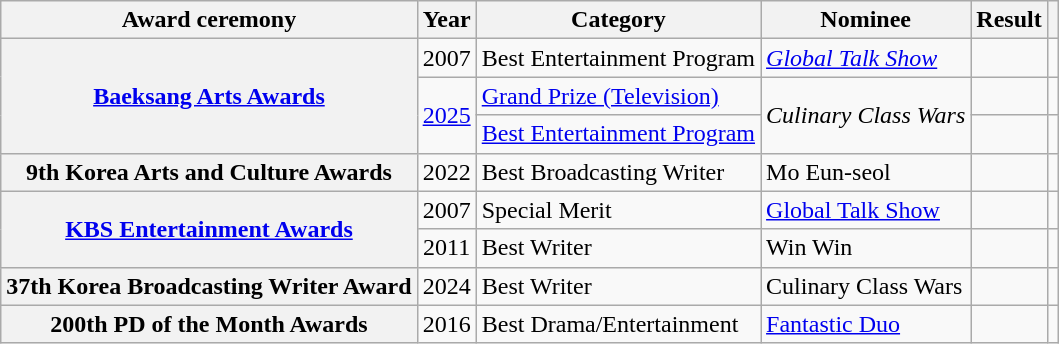<table class="wikitable plainrowheaders sortable">
<tr>
<th scope="col">Award ceremony</th>
<th scope="col">Year</th>
<th scope="col">Category</th>
<th scope="col">Nominee</th>
<th scope="col">Result</th>
<th scope="col" class="unsortable"></th>
</tr>
<tr>
<th rowspan="3" scope="row"><a href='#'>Baeksang Arts Awards</a></th>
<td style="text-align:center">2007</td>
<td>Best Entertainment Program</td>
<td><em><a href='#'>Global Talk Show</a></em></td>
<td></td>
<td style="text-align:center"></td>
</tr>
<tr>
<td rowspan="2" style="text-align:center"><a href='#'>2025</a></td>
<td><a href='#'>Grand Prize (Television)</a></td>
<td rowspan="2"><em>Culinary Class Wars</td>
<td></td>
<td style="text-align:center"></td>
</tr>
<tr>
<td><a href='#'>Best Entertainment Program</a></td>
<td></td>
<td style="text-align:center"></td>
</tr>
<tr>
<th scope="row">9th Korea Arts and Culture Awards</th>
<td style="text-align:center">2022</td>
<td>Best Broadcasting Writer</td>
<td>Mo Eun-seol</td>
<td></td>
<td style="text-align:center"></td>
</tr>
<tr>
<th rowspan="2" scope="row"><a href='#'>KBS Entertainment Awards</a></th>
<td style="text-align:center">2007</td>
<td>Special Merit</td>
<td></em><a href='#'>Global Talk Show</a><em></td>
<td></td>
<td style="text-align:center"></td>
</tr>
<tr>
<td style="text-align:center">2011</td>
<td>Best Writer</td>
<td></em>Win Win<em></td>
<td></td>
<td style="text-align:center"></td>
</tr>
<tr>
<th scope="row">37th Korea Broadcasting Writer Award</th>
<td style="text-align:center">2024</td>
<td>Best Writer</td>
<td></em>Culinary Class Wars<em></td>
<td></td>
<td style="text-align:center"></td>
</tr>
<tr>
<th scope="row">200th PD of the Month Awards</th>
<td style="text-align:center">2016</td>
<td>Best Drama/Entertainment</td>
<td></em><a href='#'>Fantastic Duo</a><em></td>
<td></td>
<td style="text-align:center"></td>
</tr>
</table>
